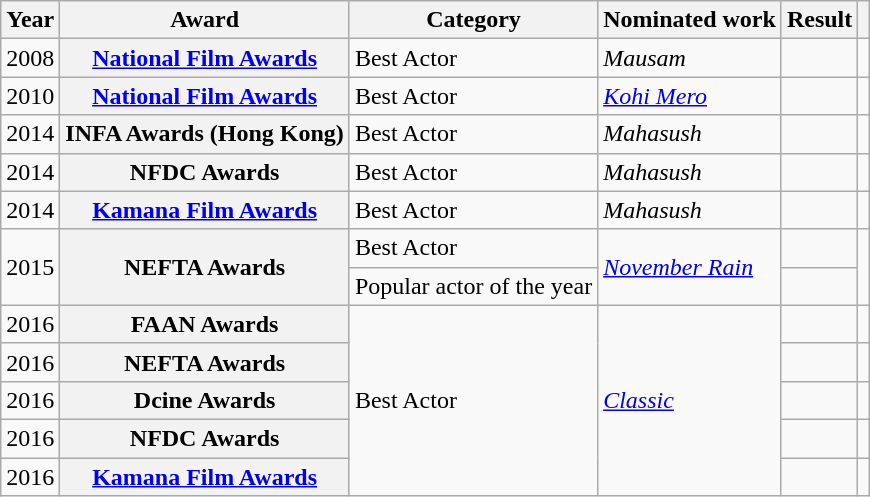<table class="wikitable plainrowheaders">
<tr>
<th scope="col">Year</th>
<th scope="col">Award</th>
<th scope="col">Category</th>
<th scope="col">Nominated work</th>
<th scope="col">Result</th>
<th scope="col" class="unsortable"></th>
</tr>
<tr>
<td>2008</td>
<th scope="row"><a href='#'>National Film Awards</a></th>
<td>Best Actor</td>
<td><em>Mausam</em></td>
<td></td>
<td></td>
</tr>
<tr>
<td>2010</td>
<th scope="row"><a href='#'>National Film Awards</a></th>
<td>Best Actor</td>
<td><em><a href='#'>Kohi Mero</a></em></td>
<td></td>
<td></td>
</tr>
<tr>
<td>2014</td>
<th scope="row">INFA Awards (Hong Kong)</th>
<td>Best Actor</td>
<td><em>Mahasush</em></td>
<td></td>
<td></td>
</tr>
<tr>
<td>2014</td>
<th scope="row">NFDC Awards</th>
<td>Best Actor</td>
<td><em>Mahasush</em></td>
<td></td>
<td></td>
</tr>
<tr>
<td>2014</td>
<th scope="row"><a href='#'>Kamana Film Awards</a></th>
<td>Best Actor</td>
<td><em>Mahasush</em></td>
<td></td>
<td></td>
</tr>
<tr>
<td rowspan="2">2015</td>
<th rowspan="2" scope="row">NEFTA Awards</th>
<td>Best Actor</td>
<td rowspan="2"><em><a href='#'>November Rain</a></em></td>
<td></td>
<td rowspan="2"></td>
</tr>
<tr>
<td>Popular actor of the year</td>
<td></td>
</tr>
<tr>
<td>2016</td>
<th scope="row">FAAN Awards</th>
<td rowspan="5">Best Actor</td>
<td rowspan="5"><em><a href='#'>Classic</a></em></td>
<td></td>
<td></td>
</tr>
<tr>
<td>2016</td>
<th scope="row">NEFTA Awards</th>
<td></td>
<td></td>
</tr>
<tr>
<td>2016</td>
<th scope="row">Dcine Awards</th>
<td></td>
<td></td>
</tr>
<tr>
<td>2016</td>
<th scope="row">NFDC Awards</th>
<td></td>
<td></td>
</tr>
<tr>
<td>2016</td>
<th scope="row"><a href='#'>Kamana Film Awards</a></th>
<td></td>
<td></td>
</tr>
</table>
